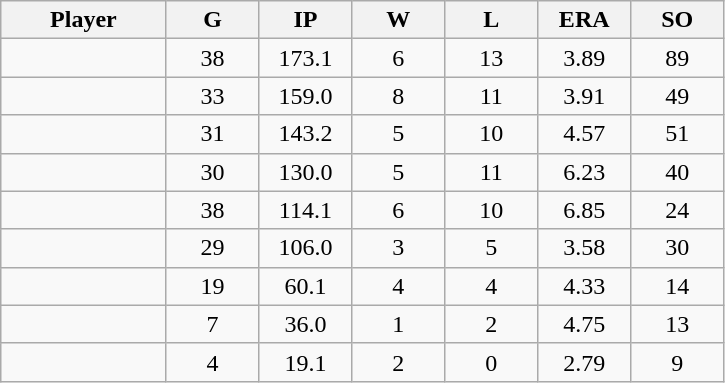<table class="wikitable sortable">
<tr>
<th bgcolor="#DDDDFF" width="16%">Player</th>
<th bgcolor="#DDDDFF" width="9%">G</th>
<th bgcolor="#DDDDFF" width="9%">IP</th>
<th bgcolor="#DDDDFF" width="9%">W</th>
<th bgcolor="#DDDDFF" width="9%">L</th>
<th bgcolor="#DDDDFF" width="9%">ERA</th>
<th bgcolor="#DDDDFF" width="9%">SO</th>
</tr>
<tr align="center">
<td></td>
<td>38</td>
<td>173.1</td>
<td>6</td>
<td>13</td>
<td>3.89</td>
<td>89</td>
</tr>
<tr align="center">
<td></td>
<td>33</td>
<td>159.0</td>
<td>8</td>
<td>11</td>
<td>3.91</td>
<td>49</td>
</tr>
<tr align="center">
<td></td>
<td>31</td>
<td>143.2</td>
<td>5</td>
<td>10</td>
<td>4.57</td>
<td>51</td>
</tr>
<tr align="center">
<td></td>
<td>30</td>
<td>130.0</td>
<td>5</td>
<td>11</td>
<td>6.23</td>
<td>40</td>
</tr>
<tr align=center>
<td></td>
<td>38</td>
<td>114.1</td>
<td>6</td>
<td>10</td>
<td>6.85</td>
<td>24</td>
</tr>
<tr align="center">
<td></td>
<td>29</td>
<td>106.0</td>
<td>3</td>
<td>5</td>
<td>3.58</td>
<td>30</td>
</tr>
<tr align="center">
<td></td>
<td>19</td>
<td>60.1</td>
<td>4</td>
<td>4</td>
<td>4.33</td>
<td>14</td>
</tr>
<tr align="center">
<td></td>
<td>7</td>
<td>36.0</td>
<td>1</td>
<td>2</td>
<td>4.75</td>
<td>13</td>
</tr>
<tr align="center">
<td></td>
<td>4</td>
<td>19.1</td>
<td>2</td>
<td>0</td>
<td>2.79</td>
<td>9</td>
</tr>
</table>
